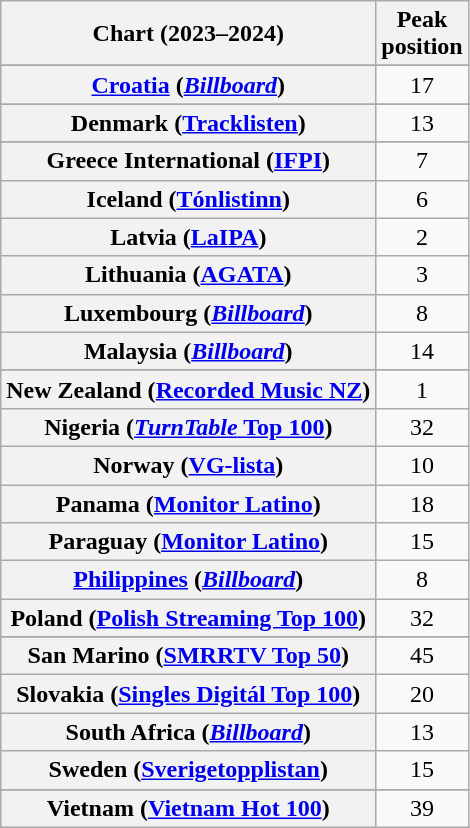<table class="wikitable sortable plainrowheaders" style="text-align:center">
<tr>
<th scope="col">Chart (2023–2024)</th>
<th scope="col">Peak<br>position</th>
</tr>
<tr>
</tr>
<tr>
</tr>
<tr>
</tr>
<tr>
<th scope="row"><a href='#'>Croatia</a> (<em><a href='#'>Billboard</a></em>)</th>
<td>17</td>
</tr>
<tr>
</tr>
<tr>
<th scope="row">Denmark (<a href='#'>Tracklisten</a>)</th>
<td>13</td>
</tr>
<tr>
</tr>
<tr>
</tr>
<tr>
</tr>
<tr>
</tr>
<tr>
<th scope="row">Greece International (<a href='#'>IFPI</a>)</th>
<td>7</td>
</tr>
<tr>
<th scope="row">Iceland (<a href='#'>Tónlistinn</a>)</th>
<td>6</td>
</tr>
<tr>
<th scope="row">Latvia (<a href='#'>LaIPA</a>)</th>
<td>2</td>
</tr>
<tr>
<th scope="row">Lithuania (<a href='#'>AGATA</a>)</th>
<td>3</td>
</tr>
<tr>
<th scope="row">Luxembourg (<em><a href='#'>Billboard</a></em>)</th>
<td>8</td>
</tr>
<tr>
<th scope="row">Malaysia (<em><a href='#'>Billboard</a></em>)</th>
<td>14</td>
</tr>
<tr>
</tr>
<tr>
</tr>
<tr>
<th scope="row">New Zealand (<a href='#'>Recorded Music NZ</a>)</th>
<td>1</td>
</tr>
<tr>
<th scope="row">Nigeria (<a href='#'><em>TurnTable</em> Top 100</a>)</th>
<td>32</td>
</tr>
<tr>
<th scope="row">Norway (<a href='#'>VG-lista</a>)</th>
<td>10</td>
</tr>
<tr>
<th scope="row">Panama (<a href='#'>Monitor Latino</a>)</th>
<td>18</td>
</tr>
<tr>
<th scope="row">Paraguay (<a href='#'>Monitor Latino</a>)</th>
<td>15</td>
</tr>
<tr>
<th scope="row"><a href='#'>Philippines</a> (<em><a href='#'>Billboard</a></em>)</th>
<td>8</td>
</tr>
<tr>
<th scope="row">Poland (<a href='#'>Polish Streaming Top 100</a>)</th>
<td>32</td>
</tr>
<tr>
</tr>
<tr>
<th scope="row">San Marino (<a href='#'>SMRRTV Top 50</a>)</th>
<td>45</td>
</tr>
<tr>
<th scope="row">Slovakia (<a href='#'>Singles Digitál Top 100</a>)</th>
<td>20</td>
</tr>
<tr>
<th scope="row">South Africa (<em><a href='#'>Billboard</a></em>)</th>
<td>13</td>
</tr>
<tr>
<th scope="row">Sweden (<a href='#'>Sverigetopplistan</a>)</th>
<td>15</td>
</tr>
<tr>
</tr>
<tr>
</tr>
<tr>
</tr>
<tr>
</tr>
<tr>
</tr>
<tr>
</tr>
<tr>
<th scope="row">Vietnam (<a href='#'>Vietnam Hot 100</a>)</th>
<td>39</td>
</tr>
</table>
